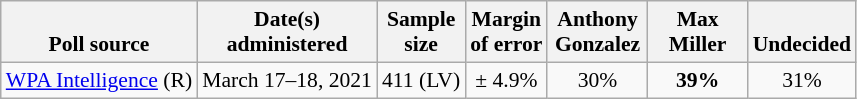<table class="wikitable" style="font-size:90%;text-align:center;">
<tr valign=bottom>
<th>Poll source</th>
<th>Date(s)<br>administered</th>
<th>Sample<br>size</th>
<th>Margin<br>of error</th>
<th style="width:60px;">Anthony<br>Gonzalez</th>
<th style="width:60px;">Max<br>Miller</th>
<th>Undecided</th>
</tr>
<tr>
<td style="text-align:left;"><a href='#'>WPA Intelligence</a> (R)</td>
<td>March 17–18, 2021</td>
<td>411 (LV)</td>
<td>± 4.9%</td>
<td>30%</td>
<td><strong>39%</strong></td>
<td>31%</td>
</tr>
</table>
